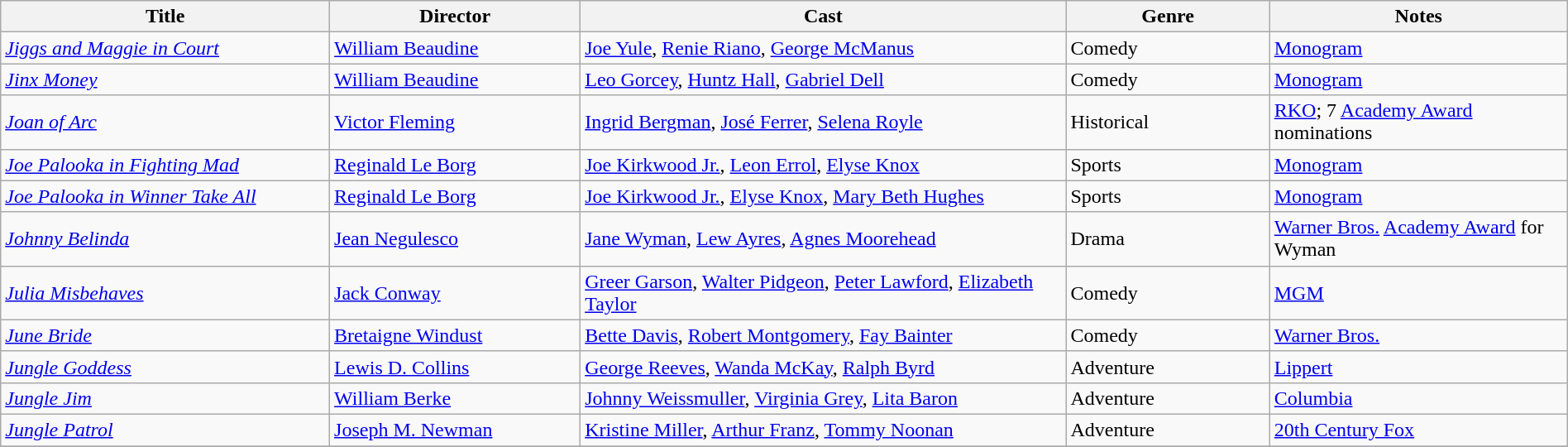<table class="wikitable" style="width:100%;">
<tr>
<th style="width:21%;">Title</th>
<th style="width:16%;">Director</th>
<th style="width:31%;">Cast</th>
<th style="width:13%;">Genre</th>
<th style="width:19%;">Notes</th>
</tr>
<tr>
<td><em><a href='#'>Jiggs and Maggie in Court</a></em></td>
<td><a href='#'>William Beaudine</a></td>
<td><a href='#'>Joe Yule</a>, <a href='#'>Renie Riano</a>, <a href='#'>George McManus</a></td>
<td>Comedy</td>
<td><a href='#'>Monogram</a></td>
</tr>
<tr>
<td><em><a href='#'>Jinx Money</a></em></td>
<td><a href='#'>William Beaudine</a></td>
<td><a href='#'>Leo Gorcey</a>, <a href='#'>Huntz Hall</a>, <a href='#'>Gabriel Dell</a></td>
<td>Comedy</td>
<td><a href='#'>Monogram</a></td>
</tr>
<tr>
<td><em><a href='#'>Joan of Arc</a></em></td>
<td><a href='#'>Victor Fleming</a></td>
<td><a href='#'>Ingrid Bergman</a>, <a href='#'>José Ferrer</a>, <a href='#'>Selena Royle</a></td>
<td>Historical</td>
<td><a href='#'>RKO</a>; 7 <a href='#'>Academy Award</a> nominations</td>
</tr>
<tr>
<td><em><a href='#'>Joe Palooka in Fighting Mad</a></em></td>
<td><a href='#'>Reginald Le Borg</a></td>
<td><a href='#'>Joe Kirkwood Jr.</a>, <a href='#'>Leon Errol</a>, <a href='#'>Elyse Knox</a></td>
<td>Sports</td>
<td><a href='#'>Monogram</a></td>
</tr>
<tr>
<td><em><a href='#'>Joe Palooka in Winner Take All</a></em></td>
<td><a href='#'>Reginald Le Borg</a></td>
<td><a href='#'>Joe Kirkwood Jr.</a>, <a href='#'>Elyse Knox</a>, <a href='#'>Mary Beth Hughes</a></td>
<td>Sports</td>
<td><a href='#'>Monogram</a></td>
</tr>
<tr>
<td><em><a href='#'>Johnny Belinda</a></em></td>
<td><a href='#'>Jean Negulesco</a></td>
<td><a href='#'>Jane Wyman</a>, <a href='#'>Lew Ayres</a>, <a href='#'>Agnes Moorehead</a></td>
<td>Drama</td>
<td><a href='#'>Warner Bros.</a> <a href='#'>Academy Award</a> for Wyman</td>
</tr>
<tr>
<td><em><a href='#'>Julia Misbehaves</a></em></td>
<td><a href='#'>Jack Conway</a></td>
<td><a href='#'>Greer Garson</a>, <a href='#'>Walter Pidgeon</a>, <a href='#'>Peter Lawford</a>, <a href='#'>Elizabeth Taylor</a></td>
<td>Comedy</td>
<td><a href='#'>MGM</a></td>
</tr>
<tr>
<td><em><a href='#'>June Bride</a></em></td>
<td><a href='#'>Bretaigne Windust</a></td>
<td><a href='#'>Bette Davis</a>, <a href='#'>Robert Montgomery</a>, <a href='#'>Fay Bainter</a></td>
<td>Comedy</td>
<td><a href='#'>Warner Bros.</a></td>
</tr>
<tr>
<td><em><a href='#'>Jungle Goddess</a></em></td>
<td><a href='#'>Lewis D. Collins</a></td>
<td><a href='#'>George Reeves</a>, <a href='#'>Wanda McKay</a>, <a href='#'>Ralph Byrd</a></td>
<td>Adventure</td>
<td><a href='#'>Lippert</a></td>
</tr>
<tr>
<td><em><a href='#'>Jungle Jim</a></em></td>
<td><a href='#'>William Berke</a></td>
<td><a href='#'>Johnny Weissmuller</a>, <a href='#'>Virginia Grey</a>, <a href='#'>Lita Baron</a></td>
<td>Adventure</td>
<td><a href='#'>Columbia</a></td>
</tr>
<tr>
<td><em><a href='#'>Jungle Patrol</a></em></td>
<td><a href='#'>Joseph M. Newman</a></td>
<td><a href='#'>Kristine Miller</a>, <a href='#'>Arthur Franz</a>, <a href='#'>Tommy Noonan</a></td>
<td>Adventure</td>
<td><a href='#'>20th Century Fox</a></td>
</tr>
<tr>
</tr>
</table>
